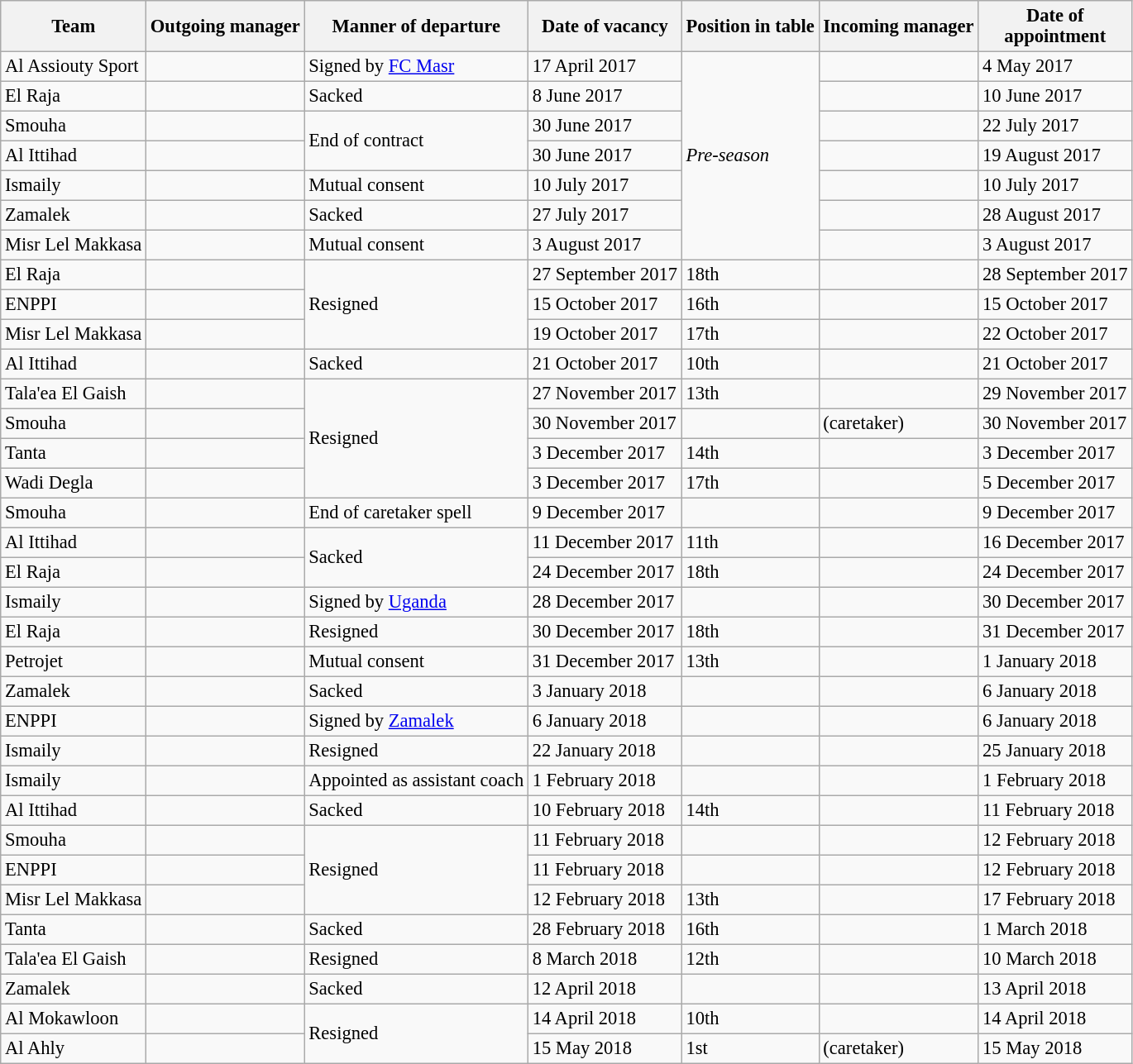<table class="wikitable sortable" style="font-size:94%">
<tr>
<th>Team</th>
<th>Outgoing manager</th>
<th>Manner of departure</th>
<th>Date of vacancy</th>
<th>Position in table</th>
<th>Incoming manager</th>
<th>Date of<br>appointment</th>
</tr>
<tr>
<td>Al Assiouty Sport</td>
<td> </td>
<td>Signed by <a href='#'>FC Masr</a></td>
<td>17 April 2017</td>
<td rowspan="7"><em>Pre-season</em></td>
<td> </td>
<td>4 May 2017</td>
</tr>
<tr>
<td>El Raja</td>
<td> </td>
<td>Sacked</td>
<td>8 June 2017</td>
<td> </td>
<td>10 June 2017</td>
</tr>
<tr>
<td>Smouha</td>
<td> </td>
<td rowspan=2>End of contract</td>
<td>30 June 2017</td>
<td> </td>
<td>22 July 2017</td>
</tr>
<tr>
<td>Al Ittihad</td>
<td> </td>
<td>30 June 2017</td>
<td> </td>
<td>19 August 2017</td>
</tr>
<tr>
<td>Ismaily</td>
<td> </td>
<td>Mutual consent</td>
<td>10 July 2017</td>
<td> </td>
<td>10 July 2017</td>
</tr>
<tr>
<td>Zamalek</td>
<td> </td>
<td>Sacked</td>
<td>27 July 2017</td>
<td> </td>
<td>28 August 2017</td>
</tr>
<tr>
<td>Misr Lel Makkasa</td>
<td> </td>
<td>Mutual consent</td>
<td>3 August 2017</td>
<td> </td>
<td>3 August 2017</td>
</tr>
<tr>
<td>El Raja</td>
<td> </td>
<td rowspan=3>Resigned</td>
<td>27 September 2017</td>
<td>18th</td>
<td> </td>
<td>28 September 2017</td>
</tr>
<tr>
<td>ENPPI</td>
<td> </td>
<td>15 October 2017</td>
<td>16th</td>
<td> </td>
<td>15 October 2017</td>
</tr>
<tr>
<td>Misr Lel Makkasa</td>
<td> </td>
<td>19 October 2017</td>
<td>17th</td>
<td> </td>
<td>22 October 2017</td>
</tr>
<tr>
<td>Al Ittihad</td>
<td> </td>
<td>Sacked</td>
<td>21 October 2017</td>
<td>10th</td>
<td> </td>
<td>21 October 2017</td>
</tr>
<tr>
<td>Tala'ea El Gaish</td>
<td> </td>
<td rowspan=4>Resigned</td>
<td>27 November 2017</td>
<td>13th</td>
<td> </td>
<td>29 November 2017</td>
</tr>
<tr>
<td>Smouha</td>
<td> </td>
<td>30 November 2017</td>
<td></td>
<td>  (caretaker)</td>
<td>30 November 2017</td>
</tr>
<tr>
<td>Tanta</td>
<td> </td>
<td>3 December 2017</td>
<td>14th</td>
<td> </td>
<td>3 December 2017</td>
</tr>
<tr>
<td>Wadi Degla</td>
<td> </td>
<td>3 December 2017</td>
<td>17th</td>
<td> </td>
<td>5 December 2017</td>
</tr>
<tr>
<td>Smouha</td>
<td> </td>
<td>End of caretaker spell</td>
<td>9 December 2017</td>
<td></td>
<td> </td>
<td>9 December 2017</td>
</tr>
<tr>
<td>Al Ittihad</td>
<td> </td>
<td rowspan=2>Sacked</td>
<td>11 December 2017</td>
<td>11th</td>
<td> </td>
<td>16 December 2017</td>
</tr>
<tr>
<td>El Raja</td>
<td> </td>
<td>24 December 2017</td>
<td>18th</td>
<td> </td>
<td>24 December 2017</td>
</tr>
<tr>
<td>Ismaily</td>
<td> </td>
<td>Signed by <a href='#'>Uganda</a></td>
<td>28 December 2017</td>
<td></td>
<td> </td>
<td>30 December 2017</td>
</tr>
<tr>
<td>El Raja</td>
<td> </td>
<td>Resigned</td>
<td>30 December 2017</td>
<td>18th</td>
<td> </td>
<td>31 December 2017</td>
</tr>
<tr>
<td>Petrojet</td>
<td> </td>
<td>Mutual consent</td>
<td>31 December 2017</td>
<td>13th</td>
<td> </td>
<td>1 January 2018</td>
</tr>
<tr>
<td>Zamalek</td>
<td> </td>
<td>Sacked</td>
<td>3 January 2018</td>
<td></td>
<td> </td>
<td>6 January 2018</td>
</tr>
<tr>
<td>ENPPI</td>
<td> </td>
<td>Signed by <a href='#'>Zamalek</a></td>
<td>6 January 2018</td>
<td></td>
<td> </td>
<td>6 January 2018</td>
</tr>
<tr>
<td>Ismaily</td>
<td> </td>
<td>Resigned</td>
<td>22 January 2018</td>
<td></td>
<td> </td>
<td>25 January 2018</td>
</tr>
<tr>
<td>Ismaily</td>
<td> </td>
<td>Appointed as assistant coach</td>
<td>1 February 2018</td>
<td></td>
<td> </td>
<td>1 February 2018</td>
</tr>
<tr>
<td>Al Ittihad</td>
<td> </td>
<td>Sacked</td>
<td>10 February 2018</td>
<td>14th</td>
<td> </td>
<td>11 February 2018</td>
</tr>
<tr>
<td>Smouha</td>
<td> </td>
<td rowspan=3>Resigned</td>
<td>11 February 2018</td>
<td></td>
<td> </td>
<td>12 February 2018</td>
</tr>
<tr>
<td>ENPPI</td>
<td> </td>
<td>11 February 2018</td>
<td></td>
<td> </td>
<td>12 February 2018</td>
</tr>
<tr>
<td>Misr Lel Makkasa</td>
<td> </td>
<td>12 February 2018</td>
<td>13th</td>
<td> </td>
<td>17 February 2018</td>
</tr>
<tr>
<td>Tanta</td>
<td> </td>
<td>Sacked</td>
<td>28 February 2018</td>
<td>16th</td>
<td> </td>
<td>1 March 2018</td>
</tr>
<tr>
<td>Tala'ea El Gaish</td>
<td> </td>
<td>Resigned</td>
<td>8 March 2018</td>
<td>12th</td>
<td> </td>
<td>10 March 2018</td>
</tr>
<tr>
<td>Zamalek</td>
<td> </td>
<td>Sacked</td>
<td>12 April 2018</td>
<td></td>
<td> </td>
<td>13 April 2018</td>
</tr>
<tr>
<td>Al Mokawloon</td>
<td> </td>
<td rowspan=2>Resigned</td>
<td>14 April 2018</td>
<td>10th</td>
<td> </td>
<td>14 April 2018</td>
</tr>
<tr>
<td>Al Ahly</td>
<td> </td>
<td>15 May 2018</td>
<td>1st</td>
<td>  (caretaker)</td>
<td>15 May 2018</td>
</tr>
</table>
